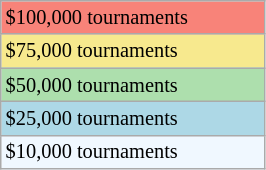<table class="wikitable"  style="font-size:85%; width:14%;">
<tr style="background:#f88379;">
<td>$100,000 tournaments</td>
</tr>
<tr style="background:#f7e98e;">
<td>$75,000 tournaments</td>
</tr>
<tr style="background:#addfad;">
<td>$50,000 tournaments</td>
</tr>
<tr style="background:lightblue;">
<td>$25,000 tournaments</td>
</tr>
<tr style="background:#f0f8ff;">
<td>$10,000 tournaments</td>
</tr>
</table>
